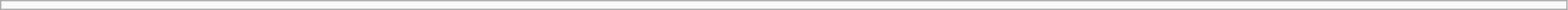<table class="wikitable" width=95%>
<tr>
<td></td>
</tr>
</table>
